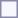<table style="border:1px solid #8888aa; background-color:#f7f8ff; padding:5px; font-size:95%; margin: 0px 12px 12px 0px;">
</table>
